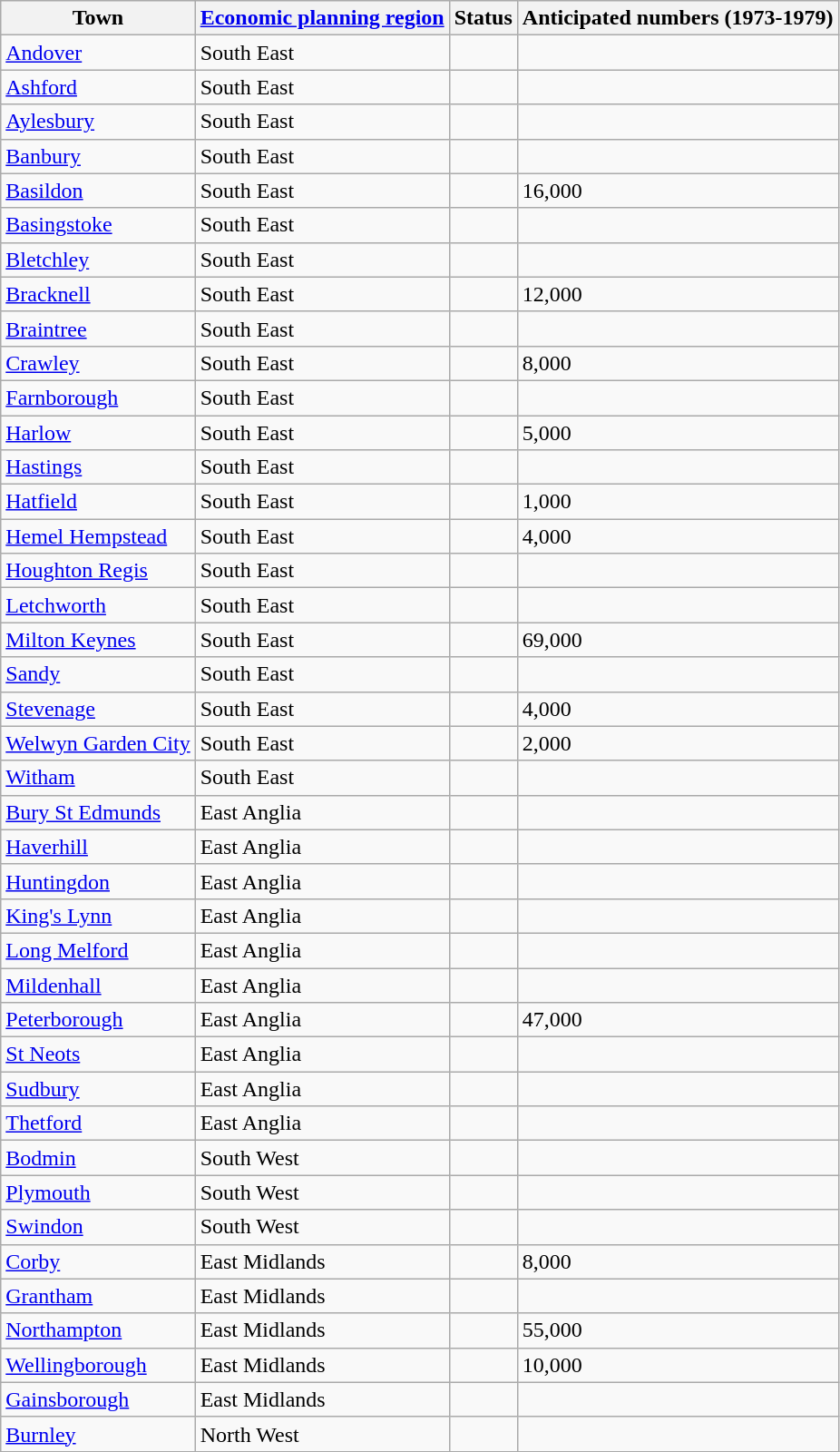<table class="wikitable sortable">
<tr>
<th>Town</th>
<th><a href='#'>Economic planning region</a></th>
<th>Status</th>
<th>Anticipated numbers (1973-1979)</th>
</tr>
<tr>
<td><a href='#'>Andover</a></td>
<td>South East</td>
<td></td>
<td></td>
</tr>
<tr>
<td><a href='#'>Ashford</a></td>
<td>South East</td>
<td></td>
<td></td>
</tr>
<tr>
<td><a href='#'>Aylesbury</a></td>
<td>South East</td>
<td></td>
<td></td>
</tr>
<tr>
<td><a href='#'>Banbury</a></td>
<td>South East</td>
<td></td>
<td></td>
</tr>
<tr>
<td><a href='#'>Basildon</a></td>
<td>South East</td>
<td></td>
<td>16,000</td>
</tr>
<tr>
<td><a href='#'>Basingstoke</a></td>
<td>South East</td>
<td></td>
<td></td>
</tr>
<tr>
<td><a href='#'>Bletchley</a></td>
<td>South East</td>
<td></td>
<td></td>
</tr>
<tr>
<td><a href='#'>Bracknell</a></td>
<td>South East</td>
<td></td>
<td>12,000</td>
</tr>
<tr>
<td><a href='#'>Braintree</a></td>
<td>South East</td>
<td></td>
<td></td>
</tr>
<tr>
<td><a href='#'>Crawley</a></td>
<td>South East</td>
<td></td>
<td>8,000</td>
</tr>
<tr>
<td><a href='#'>Farnborough</a></td>
<td>South East</td>
<td></td>
<td></td>
</tr>
<tr>
<td><a href='#'>Harlow</a></td>
<td>South East</td>
<td></td>
<td>5,000</td>
</tr>
<tr>
<td><a href='#'>Hastings</a></td>
<td>South East</td>
<td></td>
<td></td>
</tr>
<tr>
<td><a href='#'>Hatfield</a></td>
<td>South East</td>
<td></td>
<td>1,000</td>
</tr>
<tr>
<td><a href='#'>Hemel Hempstead</a></td>
<td>South East</td>
<td></td>
<td>4,000</td>
</tr>
<tr>
<td><a href='#'>Houghton Regis</a></td>
<td>South East</td>
<td></td>
<td></td>
</tr>
<tr>
<td><a href='#'>Letchworth</a></td>
<td>South East</td>
<td></td>
<td></td>
</tr>
<tr>
<td><a href='#'>Milton Keynes</a></td>
<td>South East</td>
<td></td>
<td>69,000</td>
</tr>
<tr>
<td><a href='#'>Sandy</a></td>
<td>South East</td>
<td></td>
<td></td>
</tr>
<tr>
<td><a href='#'>Stevenage</a></td>
<td>South East</td>
<td></td>
<td>4,000</td>
</tr>
<tr>
<td><a href='#'>Welwyn Garden City</a></td>
<td>South East</td>
<td></td>
<td>2,000</td>
</tr>
<tr>
<td><a href='#'>Witham</a></td>
<td>South East</td>
<td></td>
<td></td>
</tr>
<tr>
<td><a href='#'>Bury St Edmunds</a></td>
<td>East Anglia</td>
<td></td>
<td></td>
</tr>
<tr>
<td><a href='#'>Haverhill</a></td>
<td>East Anglia</td>
<td></td>
<td></td>
</tr>
<tr>
<td><a href='#'>Huntingdon</a></td>
<td>East Anglia</td>
<td></td>
<td></td>
</tr>
<tr>
<td><a href='#'>King's Lynn</a></td>
<td>East Anglia</td>
<td></td>
<td></td>
</tr>
<tr>
<td><a href='#'>Long Melford</a></td>
<td>East Anglia</td>
<td></td>
<td></td>
</tr>
<tr>
<td><a href='#'>Mildenhall</a></td>
<td>East Anglia</td>
<td></td>
<td></td>
</tr>
<tr>
<td><a href='#'>Peterborough</a></td>
<td>East Anglia</td>
<td></td>
<td>47,000</td>
</tr>
<tr>
<td><a href='#'>St Neots</a></td>
<td>East Anglia</td>
<td></td>
<td></td>
</tr>
<tr>
<td><a href='#'>Sudbury</a></td>
<td>East Anglia</td>
<td></td>
<td></td>
</tr>
<tr>
<td><a href='#'>Thetford</a></td>
<td>East Anglia</td>
<td></td>
<td></td>
</tr>
<tr>
<td><a href='#'>Bodmin</a></td>
<td>South West</td>
<td></td>
<td></td>
</tr>
<tr>
<td><a href='#'>Plymouth</a></td>
<td>South West</td>
<td></td>
<td></td>
</tr>
<tr>
<td><a href='#'>Swindon</a></td>
<td>South West</td>
<td></td>
<td></td>
</tr>
<tr>
<td><a href='#'>Corby</a></td>
<td>East Midlands</td>
<td></td>
<td>8,000</td>
</tr>
<tr>
<td><a href='#'>Grantham</a></td>
<td>East Midlands</td>
<td></td>
<td></td>
</tr>
<tr>
<td><a href='#'>Northampton</a></td>
<td>East Midlands</td>
<td></td>
<td>55,000</td>
</tr>
<tr>
<td><a href='#'>Wellingborough</a></td>
<td>East Midlands</td>
<td></td>
<td>10,000</td>
</tr>
<tr>
<td><a href='#'>Gainsborough</a></td>
<td>East Midlands</td>
<td></td>
<td></td>
</tr>
<tr>
<td><a href='#'>Burnley</a></td>
<td>North West</td>
<td></td>
<td></td>
</tr>
<tr>
</tr>
</table>
